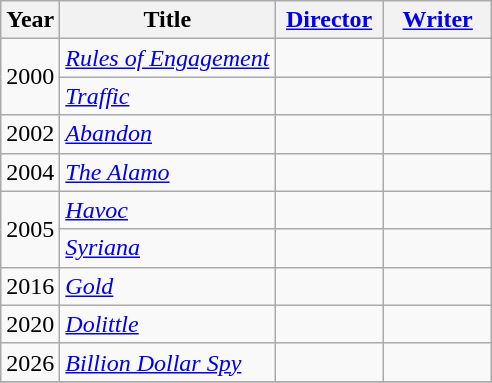<table class="wikitable">
<tr>
<th>Year</th>
<th>Title</th>
<th width=65><a href='#'>Director</a></th>
<th width=65><a href='#'>Writer</a></th>
</tr>
<tr>
<td rowspan=2>2000</td>
<td><em><a href='#'>Rules of Engagement</a></em></td>
<td></td>
<td></td>
</tr>
<tr>
<td><em><a href='#'>Traffic</a></em></td>
<td></td>
<td></td>
</tr>
<tr>
<td>2002</td>
<td><em><a href='#'>Abandon</a></em></td>
<td></td>
<td></td>
</tr>
<tr>
<td>2004</td>
<td><em><a href='#'>The Alamo</a></em></td>
<td></td>
<td></td>
</tr>
<tr>
<td rowspan=2>2005</td>
<td><em><a href='#'>Havoc</a></em></td>
<td></td>
<td></td>
</tr>
<tr>
<td><em><a href='#'>Syriana</a></em></td>
<td></td>
<td></td>
</tr>
<tr>
<td>2016</td>
<td><em><a href='#'>Gold</a></em></td>
<td></td>
<td></td>
</tr>
<tr>
<td>2020</td>
<td><em><a href='#'>Dolittle</a></em></td>
<td></td>
<td></td>
</tr>
<tr>
<td>2026</td>
<td><em><a href='#'>Billion Dollar Spy</a></em></td>
<td></td>
<td></td>
</tr>
<tr>
</tr>
</table>
